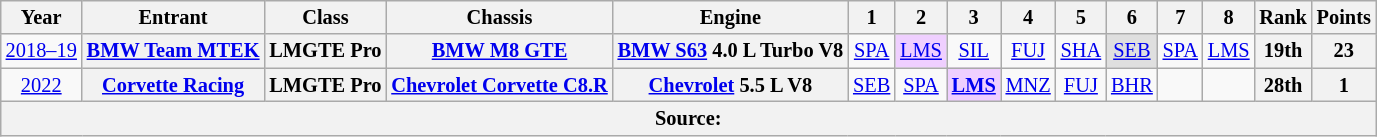<table class="wikitable" style="text-align:center; font-size:85%">
<tr>
<th>Year</th>
<th>Entrant</th>
<th>Class</th>
<th>Chassis</th>
<th>Engine</th>
<th>1</th>
<th>2</th>
<th>3</th>
<th>4</th>
<th>5</th>
<th>6</th>
<th>7</th>
<th>8</th>
<th>Rank</th>
<th>Points</th>
</tr>
<tr>
<td nowrap=""><a href='#'>2018–19</a></td>
<th nowrap=""><a href='#'>BMW Team MTEK</a></th>
<th nowrap="">LMGTE Pro</th>
<th nowrap=""><a href='#'>BMW M8 GTE</a></th>
<th nowrap=""><a href='#'>BMW S63</a> 4.0 L Turbo V8</th>
<td><a href='#'>SPA</a></td>
<td style="background:#EFCFFF;"><a href='#'>LMS</a><br></td>
<td><a href='#'>SIL</a></td>
<td><a href='#'>FUJ</a></td>
<td><a href='#'>SHA</a></td>
<td style="background:#DFDFDF;"><a href='#'>SEB</a><br></td>
<td><a href='#'>SPA</a></td>
<td><a href='#'>LMS</a></td>
<th>19th</th>
<th>23</th>
</tr>
<tr>
<td><a href='#'>2022</a></td>
<th nowrap=""><a href='#'>Corvette Racing</a></th>
<th nowrap="">LMGTE Pro</th>
<th nowrap=""><a href='#'>Chevrolet Corvette C8.R</a></th>
<th nowrap=""><a href='#'>Chevrolet</a> 5.5 L V8</th>
<td><a href='#'>SEB</a></td>
<td><a href='#'>SPA</a></td>
<td style="background:#EFCFFF;"><strong><a href='#'>LMS</a></strong><br></td>
<td><a href='#'>MNZ</a></td>
<td><a href='#'>FUJ</a></td>
<td><a href='#'>BHR</a></td>
<td></td>
<td></td>
<th>28th</th>
<th>1</th>
</tr>
<tr>
<th colspan="15">Source:</th>
</tr>
</table>
